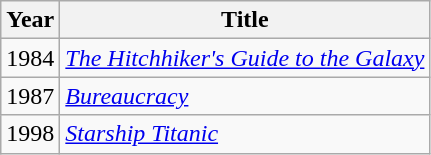<table class="wikitable">
<tr>
<th>Year</th>
<th>Title</th>
</tr>
<tr>
<td>1984</td>
<td><em><a href='#'>The Hitchhiker's Guide to the Galaxy</a></em></td>
</tr>
<tr>
<td>1987</td>
<td><em><a href='#'>Bureaucracy</a></em></td>
</tr>
<tr>
<td>1998</td>
<td><em><a href='#'>Starship Titanic</a></em></td>
</tr>
</table>
